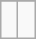<table class="wikitable">
<tr align="center">
</tr>
<tr align="center">
<td> </td>
<td> </td>
</tr>
</table>
